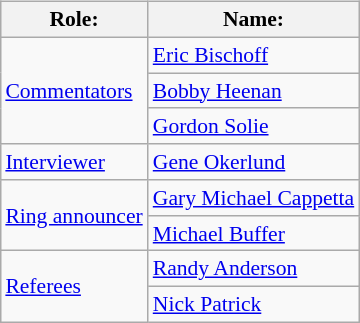<table class=wikitable style="font-size:90%; margin: 0.5em 0 0.5em 1em; float: right; clear: right;">
<tr>
<th>Role:</th>
<th>Name:</th>
</tr>
<tr>
<td rowspan=3><a href='#'>Commentators</a></td>
<td><a href='#'>Eric Bischoff</a></td>
</tr>
<tr>
<td><a href='#'>Bobby Heenan</a></td>
</tr>
<tr>
<td><a href='#'>Gordon Solie</a> </td>
</tr>
<tr>
<td><a href='#'>Interviewer</a></td>
<td><a href='#'>Gene Okerlund</a></td>
</tr>
<tr>
<td rowspan=2><a href='#'>Ring announcer</a></td>
<td><a href='#'>Gary Michael Cappetta</a></td>
</tr>
<tr>
<td><a href='#'>Michael Buffer</a></td>
</tr>
<tr>
<td rowspan=2><a href='#'>Referees</a></td>
<td><a href='#'>Randy Anderson</a></td>
</tr>
<tr>
<td><a href='#'>Nick Patrick</a></td>
</tr>
</table>
